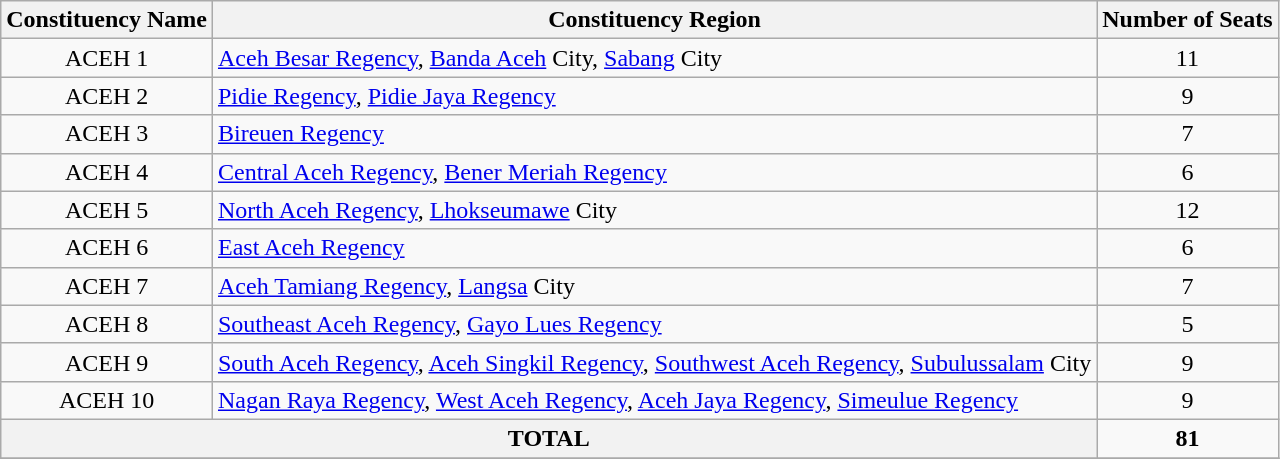<table class="wikitable">
<tr>
<th>Constituency Name</th>
<th>Constituency Region</th>
<th>Number of Seats</th>
</tr>
<tr>
<td align=center>ACEH 1</td>
<td><a href='#'>Aceh Besar Regency</a>, <a href='#'>Banda Aceh</a> City, <a href='#'>Sabang</a> City</td>
<td align=center>11</td>
</tr>
<tr>
<td align=center>ACEH 2</td>
<td><a href='#'>Pidie Regency</a>, <a href='#'>Pidie Jaya Regency</a></td>
<td align=center>9</td>
</tr>
<tr>
<td align=center>ACEH 3</td>
<td><a href='#'>Bireuen Regency</a></td>
<td align=center>7</td>
</tr>
<tr>
<td align=center>ACEH 4</td>
<td><a href='#'>Central Aceh Regency</a>, <a href='#'>Bener Meriah Regency</a></td>
<td align=center>6</td>
</tr>
<tr>
<td align=center>ACEH 5</td>
<td><a href='#'>North Aceh Regency</a>, <a href='#'>Lhokseumawe</a> City</td>
<td align=center>12</td>
</tr>
<tr>
<td align=center>ACEH 6</td>
<td><a href='#'>East Aceh Regency</a></td>
<td align=center>6</td>
</tr>
<tr>
<td align=center>ACEH 7</td>
<td><a href='#'>Aceh Tamiang Regency</a>, <a href='#'>Langsa</a> City</td>
<td align=center>7</td>
</tr>
<tr>
<td align=center>ACEH 8</td>
<td><a href='#'>Southeast Aceh Regency</a>, <a href='#'>Gayo Lues Regency</a></td>
<td align=center>5</td>
</tr>
<tr>
<td align=center>ACEH 9</td>
<td><a href='#'>South Aceh Regency</a>, <a href='#'>Aceh Singkil Regency</a>, <a href='#'>Southwest Aceh Regency</a>, <a href='#'>Subulussalam</a> City</td>
<td align=center>9</td>
</tr>
<tr>
<td align=center>ACEH 10</td>
<td><a href='#'>Nagan Raya Regency</a>, <a href='#'>West Aceh Regency</a>, <a href='#'>Aceh Jaya Regency</a>, <a href='#'>Simeulue Regency</a></td>
<td align=center>9</td>
</tr>
<tr>
<th colspan=2>TOTAL</th>
<td align=center><strong>81</strong></td>
</tr>
<tr>
</tr>
</table>
